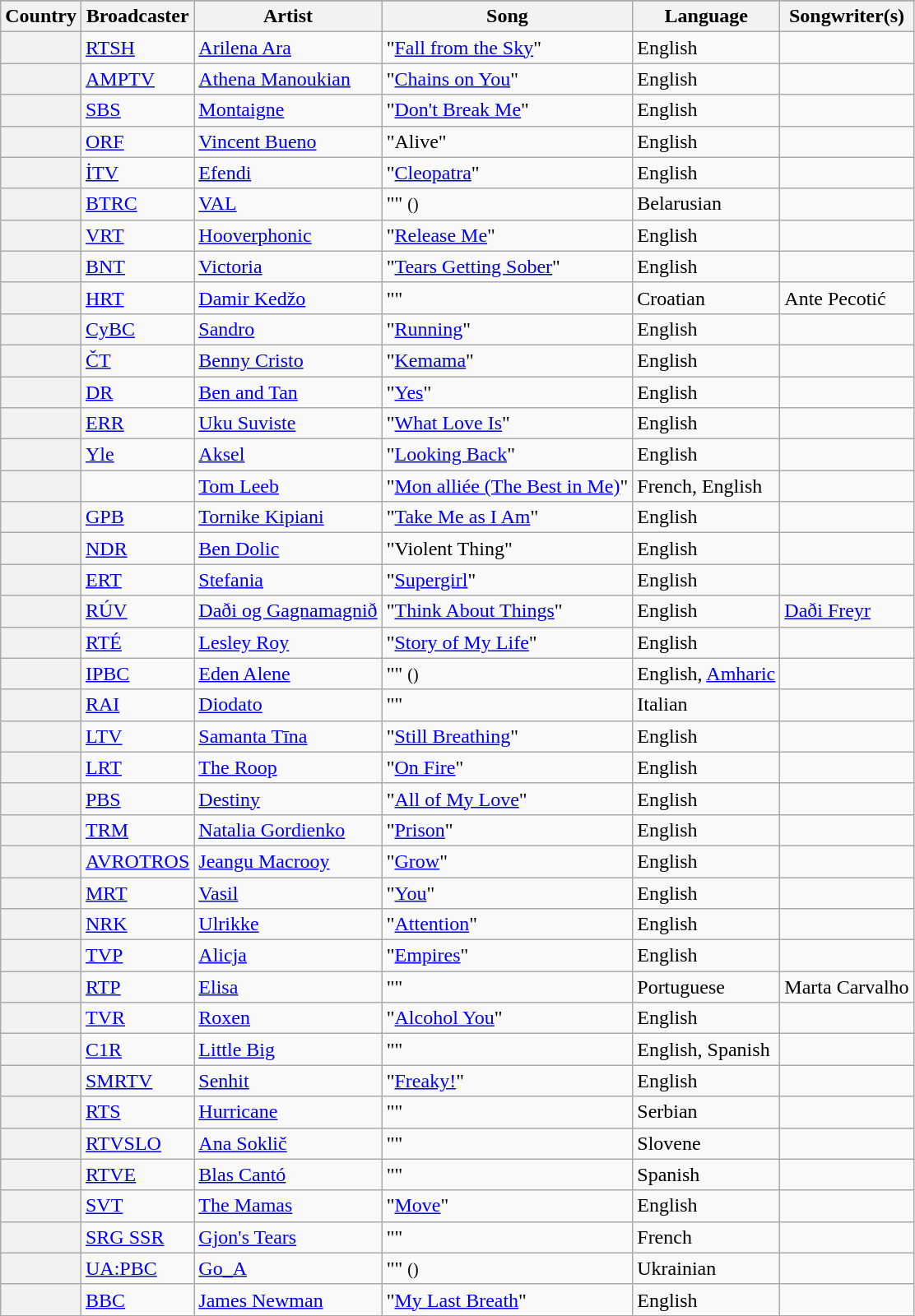<table class="wikitable plainrowheaders">
<tr>
</tr>
<tr>
<th scope="col">Country</th>
<th scope="col">Broadcaster</th>
<th scope="col">Artist</th>
<th scope="col">Song</th>
<th scope="col">Language</th>
<th scope="col">Songwriter(s)</th>
</tr>
<tr>
<th scope="row"></th>
<td><a href='#'>RTSH</a></td>
<td><a href='#'>Arilena Ara</a></td>
<td>"<a href='#'>Fall from the Sky</a>"</td>
<td>English</td>
<td></td>
</tr>
<tr>
<th scope="row"></th>
<td><a href='#'>AMPTV</a></td>
<td><a href='#'>Athena Manoukian</a></td>
<td>"<a href='#'>Chains on You</a>"</td>
<td>English</td>
<td></td>
</tr>
<tr>
<th scope="row"></th>
<td><a href='#'>SBS</a></td>
<td><a href='#'>Montaigne</a></td>
<td>"<a href='#'>Don't Break Me</a>"</td>
<td>English</td>
<td></td>
</tr>
<tr>
<th scope="row"></th>
<td><a href='#'>ORF</a></td>
<td><a href='#'>Vincent Bueno</a></td>
<td>"Alive"</td>
<td>English</td>
<td></td>
</tr>
<tr>
<th scope="row"></th>
<td><a href='#'>İTV</a></td>
<td><a href='#'>Efendi</a></td>
<td>"<a href='#'>Cleopatra</a>"</td>
<td>English</td>
<td></td>
</tr>
<tr>
<th scope="row"></th>
<td><a href='#'>BTRC</a></td>
<td><a href='#'>VAL</a></td>
<td>"" <small>()</small></td>
<td>Belarusian</td>
<td></td>
</tr>
<tr>
<th scope="row"></th>
<td><a href='#'>VRT</a></td>
<td><a href='#'>Hooverphonic</a></td>
<td>"<a href='#'>Release Me</a>"</td>
<td>English</td>
<td></td>
</tr>
<tr>
<th scope="row"></th>
<td><a href='#'>BNT</a></td>
<td><a href='#'>Victoria</a></td>
<td>"<a href='#'>Tears Getting Sober</a>"</td>
<td>English</td>
<td></td>
</tr>
<tr>
<th scope="row"></th>
<td><a href='#'>HRT</a></td>
<td><a href='#'>Damir Kedžo</a></td>
<td>""</td>
<td>Croatian</td>
<td>Ante Pecotić</td>
</tr>
<tr>
<th scope="row"></th>
<td><a href='#'>CyBC</a></td>
<td><a href='#'>Sandro</a></td>
<td>"<a href='#'>Running</a>"</td>
<td>English</td>
<td></td>
</tr>
<tr>
<th scope="row"></th>
<td><a href='#'>ČT</a></td>
<td><a href='#'>Benny Cristo</a></td>
<td>"<a href='#'>Kemama</a>"</td>
<td>English</td>
<td></td>
</tr>
<tr>
<th scope="row"></th>
<td><a href='#'>DR</a></td>
<td><a href='#'>Ben and Tan</a></td>
<td>"<a href='#'>Yes</a>"</td>
<td>English</td>
<td></td>
</tr>
<tr>
<th scope="row"></th>
<td><a href='#'>ERR</a></td>
<td><a href='#'>Uku Suviste</a></td>
<td>"<a href='#'>What Love Is</a>"</td>
<td>English</td>
<td></td>
</tr>
<tr>
<th scope="row"></th>
<td><a href='#'>Yle</a></td>
<td><a href='#'>Aksel</a></td>
<td>"<a href='#'>Looking Back</a>"</td>
<td>English</td>
<td></td>
</tr>
<tr>
<th scope="row"></th>
<td></td>
<td><a href='#'>Tom Leeb</a></td>
<td>"<a href='#'><span>Mon alliée</span> (The Best in Me)</a>"</td>
<td>French, English</td>
<td></td>
</tr>
<tr>
<th scope="row"></th>
<td><a href='#'>GPB</a></td>
<td><a href='#'>Tornike Kipiani</a></td>
<td>"<a href='#'>Take Me as I Am</a>"</td>
<td>English</td>
<td></td>
</tr>
<tr>
<th scope="row"></th>
<td><a href='#'>NDR</a></td>
<td><a href='#'>Ben Dolic</a></td>
<td>"Violent Thing"</td>
<td>English</td>
<td></td>
</tr>
<tr>
<th scope="row"></th>
<td><a href='#'>ERT</a></td>
<td><a href='#'>Stefania</a></td>
<td>"<a href='#'>Supergirl</a>"</td>
<td>English</td>
<td></td>
</tr>
<tr>
<th scope="row"></th>
<td><a href='#'>RÚV</a></td>
<td><a href='#'>Daði og Gagnamagnið</a></td>
<td>"<a href='#'>Think About Things</a>"</td>
<td>English</td>
<td><a href='#'>Daði Freyr</a></td>
</tr>
<tr>
<th scope="row"></th>
<td><a href='#'>RTÉ</a></td>
<td><a href='#'>Lesley Roy</a></td>
<td>"<a href='#'>Story of My Life</a>"</td>
<td>English</td>
<td></td>
</tr>
<tr>
<th scope="row"></th>
<td><a href='#'>IPBC</a></td>
<td><a href='#'>Eden Alene</a></td>
<td>"" <small>()</small></td>
<td>English, <a href='#'>Amharic</a></td>
<td></td>
</tr>
<tr>
<th scope="row"></th>
<td><a href='#'>RAI</a></td>
<td><a href='#'>Diodato</a></td>
<td>""</td>
<td>Italian</td>
<td></td>
</tr>
<tr>
<th scope="row"></th>
<td><a href='#'>LTV</a></td>
<td><a href='#'>Samanta Tīna</a></td>
<td>"<a href='#'>Still Breathing</a>"</td>
<td>English</td>
<td></td>
</tr>
<tr>
<th scope="row"></th>
<td><a href='#'>LRT</a></td>
<td><a href='#'>The Roop</a></td>
<td>"<a href='#'>On Fire</a>"</td>
<td>English</td>
<td></td>
</tr>
<tr>
<th scope="row"></th>
<td><a href='#'>PBS</a></td>
<td><a href='#'>Destiny</a></td>
<td>"<a href='#'>All of My Love</a>"</td>
<td>English</td>
<td></td>
</tr>
<tr>
<th scope="row"></th>
<td><a href='#'>TRM</a></td>
<td><a href='#'>Natalia Gordienko</a></td>
<td>"<a href='#'>Prison</a>"</td>
<td>English</td>
<td></td>
</tr>
<tr>
<th scope="row"></th>
<td><a href='#'>AVROTROS</a></td>
<td><a href='#'>Jeangu Macrooy</a></td>
<td>"<a href='#'>Grow</a>"</td>
<td>English</td>
<td></td>
</tr>
<tr>
<th scope="row"></th>
<td><a href='#'>MRT</a></td>
<td><a href='#'>Vasil</a></td>
<td>"<a href='#'>You</a>"</td>
<td>English</td>
<td></td>
</tr>
<tr>
<th scope="row"></th>
<td><a href='#'>NRK</a></td>
<td><a href='#'>Ulrikke</a></td>
<td>"<a href='#'>Attention</a>"</td>
<td>English</td>
<td></td>
</tr>
<tr>
<th scope="row"></th>
<td><a href='#'>TVP</a></td>
<td><a href='#'>Alicja</a></td>
<td>"<a href='#'>Empires</a>"</td>
<td>English</td>
<td></td>
</tr>
<tr>
<th scope="row"></th>
<td><a href='#'>RTP</a></td>
<td><a href='#'>Elisa</a></td>
<td>""</td>
<td>Portuguese</td>
<td>Marta Carvalho</td>
</tr>
<tr>
<th scope="row"></th>
<td><a href='#'>TVR</a></td>
<td><a href='#'>Roxen</a></td>
<td>"<a href='#'>Alcohol You</a>"</td>
<td>English</td>
<td></td>
</tr>
<tr>
<th scope="row"></th>
<td><a href='#'>C1R</a></td>
<td><a href='#'>Little Big</a></td>
<td>""</td>
<td>English, Spanish</td>
<td></td>
</tr>
<tr>
<th scope="row"></th>
<td><a href='#'>SMRTV</a></td>
<td><a href='#'>Senhit</a></td>
<td>"<a href='#'>Freaky!</a>"</td>
<td>English</td>
<td></td>
</tr>
<tr>
<th scope="row"></th>
<td><a href='#'>RTS</a></td>
<td><a href='#'>Hurricane</a></td>
<td>""</td>
<td>Serbian</td>
<td></td>
</tr>
<tr>
<th scope="row"></th>
<td><a href='#'>RTVSLO</a></td>
<td><a href='#'>Ana Soklič</a></td>
<td>""</td>
<td>Slovene</td>
<td></td>
</tr>
<tr>
<th scope="row"></th>
<td><a href='#'>RTVE</a></td>
<td><a href='#'>Blas Cantó</a></td>
<td>""</td>
<td>Spanish</td>
<td></td>
</tr>
<tr>
<th scope="row"></th>
<td><a href='#'>SVT</a></td>
<td><a href='#'>The Mamas</a></td>
<td>"<a href='#'>Move</a>"</td>
<td>English</td>
<td></td>
</tr>
<tr>
<th scope="row"></th>
<td><a href='#'>SRG SSR</a></td>
<td><a href='#'>Gjon's Tears</a></td>
<td>""</td>
<td>French</td>
<td></td>
</tr>
<tr>
<th scope="row"></th>
<td><a href='#'>UA:PBC</a></td>
<td><a href='#'>Go_A</a></td>
<td>"" <small>()</small></td>
<td>Ukrainian</td>
<td></td>
</tr>
<tr>
<th scope="row"></th>
<td><a href='#'>BBC</a></td>
<td><a href='#'>James Newman</a></td>
<td>"<a href='#'>My Last Breath</a>"</td>
<td>English</td>
<td></td>
</tr>
</table>
